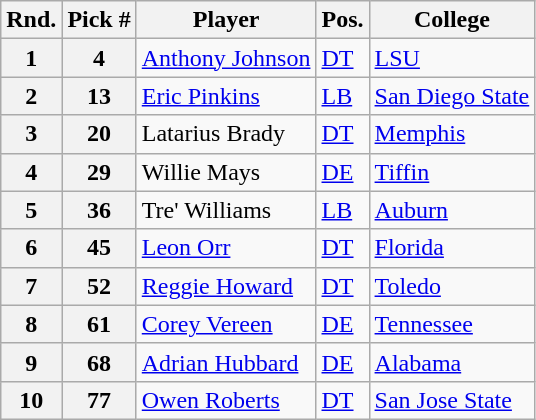<table class="wikitable sortable">
<tr>
<th><abbr>Rnd.</abbr></th>
<th><abbr>Pick #</abbr></th>
<th>Player</th>
<th><abbr>Pos.</abbr></th>
<th><abbr>College</abbr></th>
</tr>
<tr>
<th>1</th>
<th><span></span><strong>4</strong></th>
<td><a href='#'>Anthony Johnson</a></td>
<td><a href='#'>DT</a></td>
<td><a href='#'>LSU</a></td>
</tr>
<tr>
<th>2</th>
<th><span></span><strong>13</strong></th>
<td><a href='#'>Eric Pinkins</a></td>
<td><a href='#'>LB</a></td>
<td><a href='#'>San Diego State</a></td>
</tr>
<tr>
<th>3</th>
<th><span></span><strong>20</strong></th>
<td>Latarius Brady</td>
<td><a href='#'>DT</a></td>
<td><a href='#'>Memphis</a></td>
</tr>
<tr>
<th>4</th>
<th><span></span><strong>29</strong></th>
<td>Willie Mays</td>
<td><a href='#'>DE</a></td>
<td><a href='#'>Tiffin</a></td>
</tr>
<tr>
<th>5</th>
<th><span></span><strong>36</strong></th>
<td>Tre' Williams</td>
<td><a href='#'>LB</a></td>
<td><a href='#'>Auburn</a></td>
</tr>
<tr>
<th>6</th>
<th><span></span><strong>45</strong></th>
<td><a href='#'>Leon Orr</a></td>
<td><a href='#'>DT</a></td>
<td><a href='#'>Florida</a></td>
</tr>
<tr>
<th>7</th>
<th><span></span><strong>52</strong></th>
<td><a href='#'>Reggie Howard</a></td>
<td><a href='#'>DT</a></td>
<td><a href='#'>Toledo</a></td>
</tr>
<tr>
<th>8</th>
<th><span></span><strong>61</strong></th>
<td><a href='#'>Corey Vereen</a></td>
<td><a href='#'>DE</a></td>
<td><a href='#'>Tennessee</a></td>
</tr>
<tr>
<th>9</th>
<th><span></span><strong>68</strong></th>
<td><a href='#'>Adrian Hubbard</a></td>
<td><a href='#'>DE</a></td>
<td><a href='#'>Alabama</a></td>
</tr>
<tr>
<th>10</th>
<th><span></span><strong>77</strong></th>
<td><a href='#'>Owen Roberts</a></td>
<td><a href='#'>DT</a></td>
<td><a href='#'>San Jose State</a></td>
</tr>
</table>
